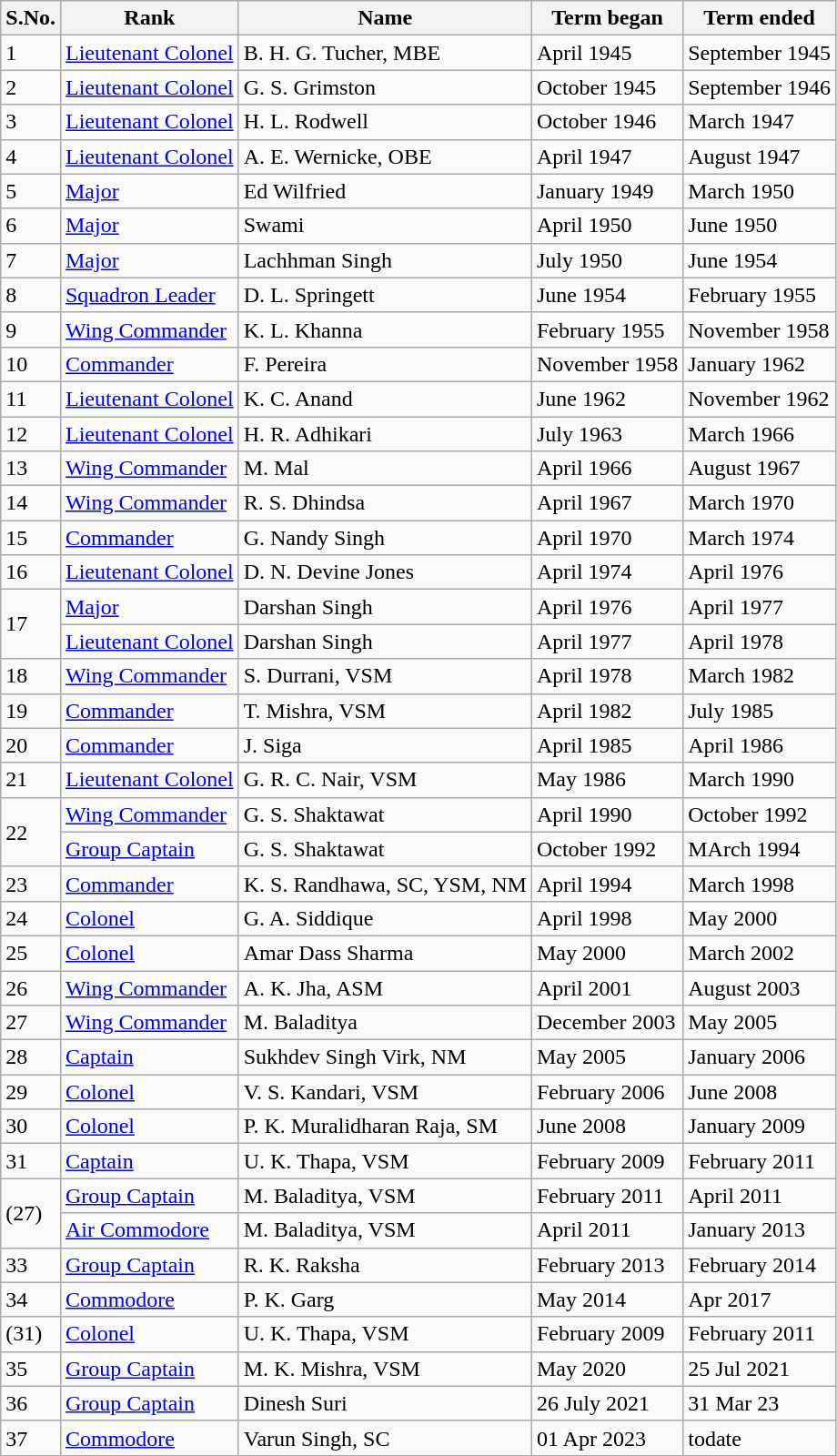<table class="wikitable sortable">
<tr>
<th>S.No.</th>
<th>Rank</th>
<th>Name</th>
<th>Term began</th>
<th>Term ended</th>
</tr>
<tr>
<td>1</td>
<td><a href='#'>Lieutenant Colonel</a></td>
<td>B. H. G. Tucher, MBE</td>
<td>April 1945</td>
<td>September 1945</td>
</tr>
<tr>
<td>2</td>
<td><a href='#'>Lieutenant Colonel</a></td>
<td>G. S. Grimston</td>
<td>October 1945</td>
<td>September 1946</td>
</tr>
<tr>
<td>3</td>
<td><a href='#'>Lieutenant Colonel</a></td>
<td>H. L. Rodwell</td>
<td>October 1946</td>
<td>March 1947</td>
</tr>
<tr>
<td>4</td>
<td><a href='#'>Lieutenant Colonel</a></td>
<td>A. E. Wernicke, OBE</td>
<td>April 1947</td>
<td>August 1947</td>
</tr>
<tr>
<td>5</td>
<td><a href='#'>Major</a></td>
<td>Ed Wilfried</td>
<td>January 1949</td>
<td>March 1950</td>
</tr>
<tr>
<td>6</td>
<td><a href='#'>Major</a></td>
<td>Swami</td>
<td>April 1950</td>
<td>June 1950</td>
</tr>
<tr>
<td>7</td>
<td><a href='#'>Major</a></td>
<td>Lachhman Singh</td>
<td>July 1950</td>
<td>June 1954</td>
</tr>
<tr>
<td>8</td>
<td><a href='#'>Squadron Leader</a></td>
<td>D. L. Springett</td>
<td>June 1954</td>
<td>February 1955</td>
</tr>
<tr>
<td>9</td>
<td><a href='#'>Wing Commander</a></td>
<td>K. L. Khanna</td>
<td>February 1955</td>
<td>November 1958</td>
</tr>
<tr>
<td>10</td>
<td><a href='#'>Commander</a></td>
<td>F. Pereira</td>
<td>November 1958</td>
<td>January 1962</td>
</tr>
<tr>
<td>11</td>
<td><a href='#'>Lieutenant Colonel</a></td>
<td>K. C. Anand</td>
<td>June 1962</td>
<td>November 1962</td>
</tr>
<tr>
<td>12</td>
<td><a href='#'>Lieutenant Colonel</a></td>
<td>H. R. Adhikari</td>
<td>July 1963</td>
<td>March 1966</td>
</tr>
<tr>
<td>13</td>
<td><a href='#'>Wing Commander</a></td>
<td>M. Mal</td>
<td>April 1966</td>
<td>August  1967</td>
</tr>
<tr>
<td>14</td>
<td><a href='#'>Wing Commander</a></td>
<td>R. S. Dhindsa</td>
<td>April 1967</td>
<td>March 1970</td>
</tr>
<tr>
<td>15</td>
<td><a href='#'>Commander</a></td>
<td>G. Nandy Singh</td>
<td>April 1970</td>
<td>March 1974</td>
</tr>
<tr>
<td>16</td>
<td><a href='#'>Lieutenant Colonel</a></td>
<td>D. N. Devine Jones</td>
<td>April 1974</td>
<td>April 1976</td>
</tr>
<tr>
<td rowspan="2">17</td>
<td><a href='#'>Major</a></td>
<td>Darshan Singh</td>
<td>April 1976</td>
<td>April 1977</td>
</tr>
<tr>
<td><a href='#'>Lieutenant Colonel</a></td>
<td>Darshan Singh</td>
<td>April 1977</td>
<td>April 1978</td>
</tr>
<tr>
<td>18</td>
<td><a href='#'>Wing Commander</a></td>
<td>S. Durrani, VSM</td>
<td>April 1978</td>
<td>March 1982</td>
</tr>
<tr>
<td>19</td>
<td><a href='#'>Commander</a></td>
<td>T. Mishra, VSM</td>
<td>April 1982</td>
<td>July 1985</td>
</tr>
<tr>
<td>20</td>
<td><a href='#'>Commander</a></td>
<td>J. Siga</td>
<td>April 1985</td>
<td>April 1986</td>
</tr>
<tr>
<td>21</td>
<td><a href='#'>Lieutenant Colonel</a></td>
<td>G. R. C. Nair, VSM</td>
<td>May 1986</td>
<td>March 1990</td>
</tr>
<tr>
<td rowspan="2">22</td>
<td><a href='#'>Wing Commander</a></td>
<td>G. S. Shaktawat</td>
<td>April 1990</td>
<td>October 1992</td>
</tr>
<tr>
<td><a href='#'>Group Captain</a></td>
<td>G. S. Shaktawat</td>
<td>October 1992</td>
<td>MArch 1994</td>
</tr>
<tr>
<td>23</td>
<td><a href='#'>Commander</a></td>
<td>K. S. Randhawa, SC, YSM, NM</td>
<td>April 1994</td>
<td>March 1998</td>
</tr>
<tr>
<td>24</td>
<td><a href='#'>Colonel</a></td>
<td>G. A. Siddique</td>
<td>April 1998</td>
<td>May 2000</td>
</tr>
<tr>
<td>25</td>
<td><a href='#'>Colonel</a></td>
<td>Amar Dass Sharma</td>
<td>May 2000</td>
<td>March 2002</td>
</tr>
<tr>
<td>26</td>
<td><a href='#'>Wing Commander</a></td>
<td>A. K. Jha, ASM</td>
<td>April 2001</td>
<td>August 2003</td>
</tr>
<tr>
<td>27</td>
<td><a href='#'>Wing Commander</a></td>
<td>M. Baladitya</td>
<td>December 2003</td>
<td>May 2005</td>
</tr>
<tr>
<td>28</td>
<td><a href='#'>Captain</a></td>
<td>Sukhdev Singh Virk, NM</td>
<td>May 2005</td>
<td>January 2006</td>
</tr>
<tr>
<td>29</td>
<td><a href='#'>Colonel</a></td>
<td>V. S. Kandari, VSM</td>
<td>February 2006</td>
<td>June 2008</td>
</tr>
<tr>
<td>30</td>
<td><a href='#'>Colonel</a></td>
<td>P. K. Muralidharan Raja, SM</td>
<td>June 2008</td>
<td>January 2009</td>
</tr>
<tr>
<td>31</td>
<td><a href='#'>Captain</a></td>
<td>U. K. Thapa, VSM</td>
<td>February 2009</td>
<td>February 2011</td>
</tr>
<tr>
<td rowspan="2">(27)</td>
<td><a href='#'>Group Captain</a></td>
<td>M. Baladitya, VSM</td>
<td>February 2011</td>
<td>April 2011</td>
</tr>
<tr>
<td><a href='#'>Air Commodore</a></td>
<td>M. Baladitya, VSM</td>
<td>April 2011</td>
<td>January 2013</td>
</tr>
<tr>
<td>33</td>
<td><a href='#'>Group Captain</a></td>
<td>R. K. Raksha</td>
<td>February 2013</td>
<td>February 2014</td>
</tr>
<tr>
<td>34</td>
<td><a href='#'>Commodore</a></td>
<td>P. K. Garg</td>
<td>May 2014</td>
<td>Apr 2017</td>
</tr>
<tr>
<td>(31)</td>
<td><a href='#'>Colonel</a></td>
<td>U. K. Thapa, VSM</td>
<td>February 2009</td>
<td>February 2011</td>
</tr>
<tr>
<td>35</td>
<td><a href='#'>Group Captain</a></td>
<td>M. K. Mishra, VSM</td>
<td>May 2020</td>
<td>25 Jul 2021</td>
</tr>
<tr>
<td>36</td>
<td><a href='#'>Group Captain</a></td>
<td>Dinesh Suri</td>
<td>26 July 2021</td>
<td>31 Mar 23</td>
</tr>
<tr>
<td>37</td>
<td><a href='#'>Commodore</a></td>
<td>Varun Singh, SC</td>
<td>01 Apr 2023</td>
<td>todate</td>
</tr>
<tr>
</tr>
</table>
